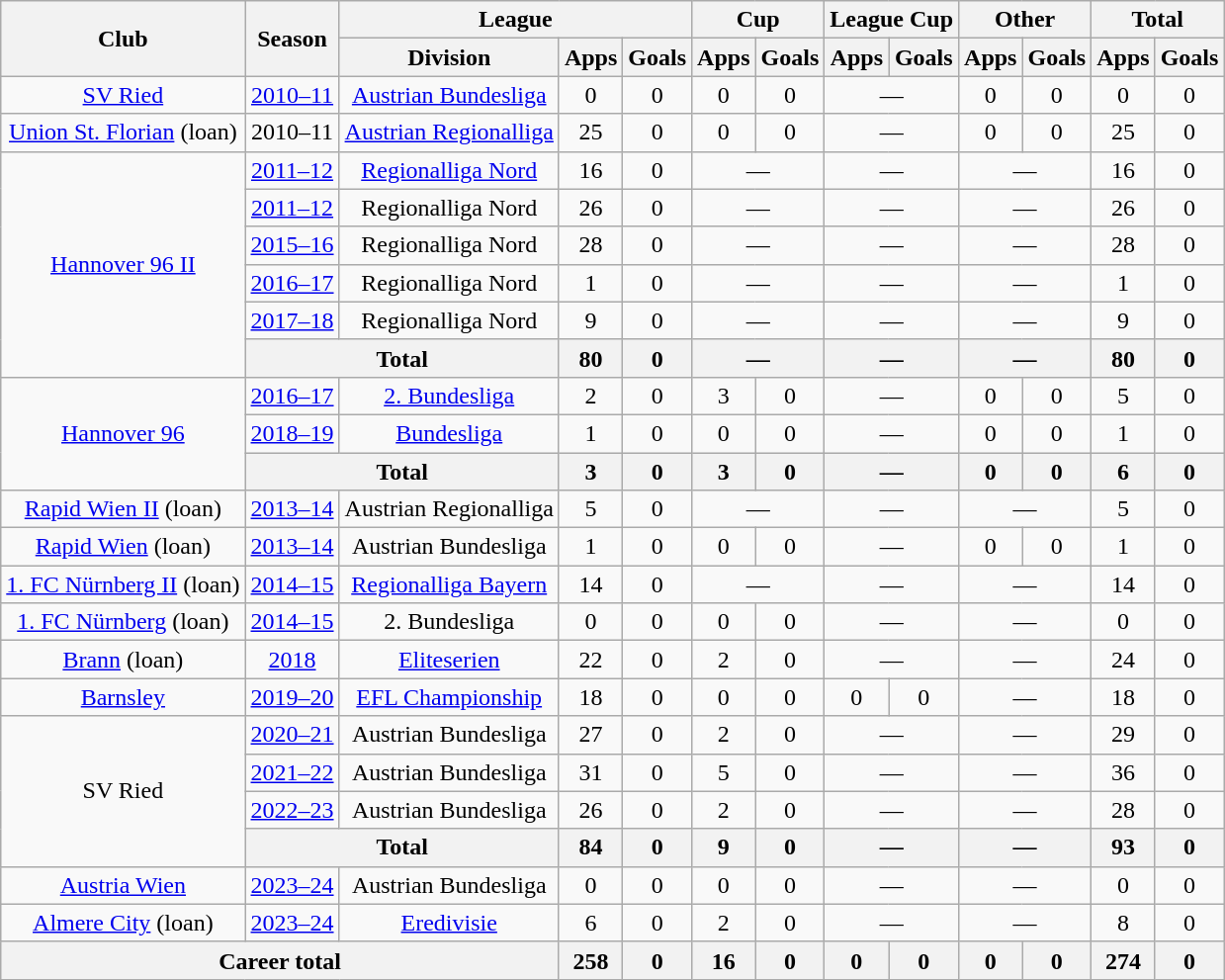<table class="wikitable" style="text-align:center">
<tr>
<th rowspan="2">Club</th>
<th rowspan="2">Season</th>
<th colspan="3">League</th>
<th colspan="2">Cup</th>
<th colspan="2">League Cup</th>
<th colspan="2">Other</th>
<th colspan="2">Total</th>
</tr>
<tr>
<th>Division</th>
<th>Apps</th>
<th>Goals</th>
<th>Apps</th>
<th>Goals</th>
<th>Apps</th>
<th>Goals</th>
<th>Apps</th>
<th>Goals</th>
<th>Apps</th>
<th>Goals</th>
</tr>
<tr>
<td><a href='#'>SV Ried</a></td>
<td><a href='#'>2010–11</a></td>
<td><a href='#'>Austrian Bundesliga</a></td>
<td>0</td>
<td>0</td>
<td>0</td>
<td>0</td>
<td colspan=2>—</td>
<td>0</td>
<td>0</td>
<td>0</td>
<td>0</td>
</tr>
<tr>
<td><a href='#'>Union St. Florian</a> (loan)</td>
<td>2010–11</td>
<td><a href='#'>Austrian Regionalliga</a></td>
<td>25</td>
<td>0</td>
<td>0</td>
<td>0</td>
<td colspan=2>—</td>
<td>0</td>
<td>0</td>
<td>25</td>
<td>0</td>
</tr>
<tr>
<td rowspan=6><a href='#'>Hannover 96 II</a></td>
<td><a href='#'>2011–12</a></td>
<td><a href='#'>Regionalliga Nord</a></td>
<td>16</td>
<td>0</td>
<td colspan=2>—</td>
<td colspan=2>—</td>
<td colspan=2>—</td>
<td>16</td>
<td>0</td>
</tr>
<tr>
<td><a href='#'>2011–12</a></td>
<td>Regionalliga Nord</td>
<td>26</td>
<td>0</td>
<td colspan=2>—</td>
<td colspan=2>—</td>
<td colspan=2>—</td>
<td>26</td>
<td>0</td>
</tr>
<tr>
<td><a href='#'>2015–16</a></td>
<td>Regionalliga Nord</td>
<td>28</td>
<td>0</td>
<td colspan=2>—</td>
<td colspan=2>—</td>
<td colspan=2>—</td>
<td>28</td>
<td>0</td>
</tr>
<tr>
<td><a href='#'>2016–17</a></td>
<td>Regionalliga Nord</td>
<td>1</td>
<td>0</td>
<td colspan=2>—</td>
<td colspan=2>—</td>
<td colspan=2>—</td>
<td>1</td>
<td>0</td>
</tr>
<tr>
<td><a href='#'>2017–18</a></td>
<td>Regionalliga Nord</td>
<td>9</td>
<td>0</td>
<td colspan=2>—</td>
<td colspan=2>—</td>
<td colspan=2>—</td>
<td>9</td>
<td>0</td>
</tr>
<tr>
<th colspan=2>Total</th>
<th>80</th>
<th>0</th>
<th colspan=2>—</th>
<th colspan=2>—</th>
<th colspan=2>—</th>
<th>80</th>
<th>0</th>
</tr>
<tr>
<td rowspan=3><a href='#'>Hannover 96</a></td>
<td><a href='#'>2016–17</a></td>
<td><a href='#'>2. Bundesliga</a></td>
<td>2</td>
<td>0</td>
<td>3</td>
<td>0</td>
<td colspan=2>—</td>
<td>0</td>
<td>0</td>
<td>5</td>
<td>0</td>
</tr>
<tr>
<td><a href='#'>2018–19</a></td>
<td><a href='#'>Bundesliga</a></td>
<td>1</td>
<td>0</td>
<td>0</td>
<td>0</td>
<td colspan=2>—</td>
<td>0</td>
<td>0</td>
<td>1</td>
<td>0</td>
</tr>
<tr>
<th colspan=2>Total</th>
<th>3</th>
<th>0</th>
<th>3</th>
<th>0</th>
<th colspan=2>—</th>
<th>0</th>
<th>0</th>
<th>6</th>
<th>0</th>
</tr>
<tr>
<td><a href='#'>Rapid Wien II</a> (loan)</td>
<td><a href='#'>2013–14</a></td>
<td>Austrian Regionalliga</td>
<td>5</td>
<td>0</td>
<td colspan=2>—</td>
<td colspan=2>—</td>
<td colspan=2>—</td>
<td>5</td>
<td>0</td>
</tr>
<tr>
<td><a href='#'>Rapid Wien</a> (loan)</td>
<td><a href='#'>2013–14</a></td>
<td>Austrian Bundesliga</td>
<td>1</td>
<td>0</td>
<td>0</td>
<td>0</td>
<td colspan=2>—</td>
<td>0</td>
<td>0</td>
<td>1</td>
<td>0</td>
</tr>
<tr>
<td><a href='#'>1. FC Nürnberg II</a> (loan)</td>
<td><a href='#'>2014–15</a></td>
<td><a href='#'>Regionalliga Bayern</a></td>
<td>14</td>
<td>0</td>
<td colspan=2>—</td>
<td colspan=2>—</td>
<td colspan=2>—</td>
<td>14</td>
<td>0</td>
</tr>
<tr>
<td><a href='#'>1. FC Nürnberg</a> (loan)</td>
<td><a href='#'>2014–15</a></td>
<td>2. Bundesliga</td>
<td>0</td>
<td>0</td>
<td>0</td>
<td>0</td>
<td colspan=2>—</td>
<td colspan=2>—</td>
<td>0</td>
<td>0</td>
</tr>
<tr>
<td><a href='#'>Brann</a> (loan)</td>
<td><a href='#'>2018</a></td>
<td><a href='#'>Eliteserien</a></td>
<td>22</td>
<td>0</td>
<td>2</td>
<td>0</td>
<td colspan=2>—</td>
<td colspan=2>—</td>
<td>24</td>
<td>0</td>
</tr>
<tr>
<td><a href='#'>Barnsley</a></td>
<td><a href='#'>2019–20</a></td>
<td><a href='#'>EFL Championship</a></td>
<td>18</td>
<td>0</td>
<td>0</td>
<td>0</td>
<td>0</td>
<td>0</td>
<td colspan=2>—</td>
<td>18</td>
<td>0</td>
</tr>
<tr>
<td rowspan=4>SV Ried</td>
<td><a href='#'>2020–21</a></td>
<td>Austrian Bundesliga</td>
<td>27</td>
<td>0</td>
<td>2</td>
<td>0</td>
<td colspan=2>—</td>
<td colspan=2>—</td>
<td>29</td>
<td>0</td>
</tr>
<tr>
<td><a href='#'>2021–22</a></td>
<td>Austrian Bundesliga</td>
<td>31</td>
<td>0</td>
<td>5</td>
<td>0</td>
<td colspan=2>—</td>
<td colspan=2>—</td>
<td>36</td>
<td>0</td>
</tr>
<tr>
<td><a href='#'>2022–23</a></td>
<td>Austrian Bundesliga</td>
<td>26</td>
<td>0</td>
<td>2</td>
<td>0</td>
<td colspan=2>—</td>
<td colspan=2>—</td>
<td>28</td>
<td>0</td>
</tr>
<tr>
<th colspan=2>Total</th>
<th>84</th>
<th>0</th>
<th>9</th>
<th>0</th>
<th colspan=2>—</th>
<th colspan=2>—</th>
<th>93</th>
<th>0</th>
</tr>
<tr>
<td rowspan=1><a href='#'>Austria Wien</a></td>
<td><a href='#'>2023–24</a></td>
<td>Austrian Bundesliga</td>
<td>0</td>
<td>0</td>
<td>0</td>
<td>0</td>
<td colspan=2>—</td>
<td colspan=2>—</td>
<td>0</td>
<td>0</td>
</tr>
<tr>
<td><a href='#'>Almere City</a> (loan)</td>
<td><a href='#'>2023–24</a></td>
<td><a href='#'>Eredivisie</a></td>
<td>6</td>
<td>0</td>
<td>2</td>
<td>0</td>
<td colspan=2>—</td>
<td colspan=2>—</td>
<td>8</td>
<td>0</td>
</tr>
<tr>
<th colspan="3">Career total</th>
<th>258</th>
<th>0</th>
<th>16</th>
<th>0</th>
<th>0</th>
<th>0</th>
<th>0</th>
<th>0</th>
<th>274</th>
<th>0</th>
</tr>
</table>
